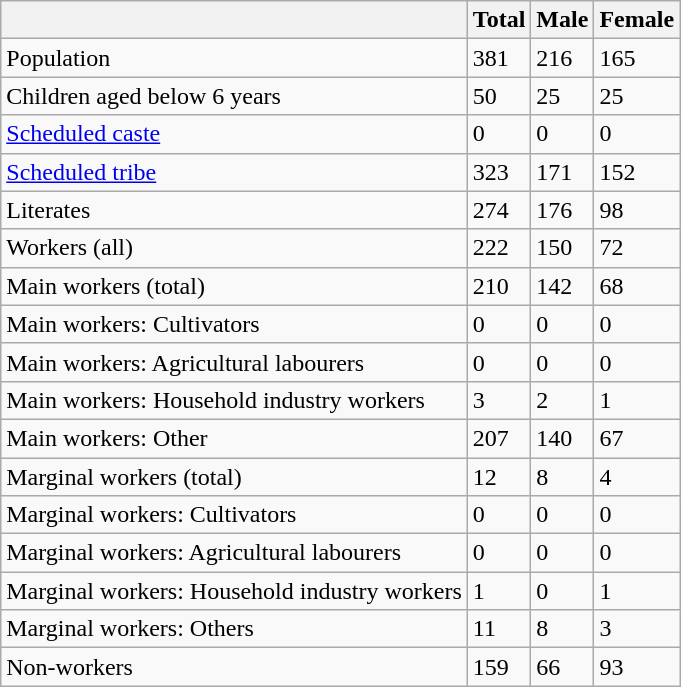<table class="wikitable sortable">
<tr>
<th></th>
<th>Total</th>
<th>Male</th>
<th>Female</th>
</tr>
<tr>
<td>Population</td>
<td>381</td>
<td>216</td>
<td>165</td>
</tr>
<tr>
<td>Children aged below 6 years</td>
<td>50</td>
<td>25</td>
<td>25</td>
</tr>
<tr>
<td><a href='#'>Scheduled caste</a></td>
<td>0</td>
<td>0</td>
<td>0</td>
</tr>
<tr>
<td><a href='#'>Scheduled tribe</a></td>
<td>323</td>
<td>171</td>
<td>152</td>
</tr>
<tr>
<td>Literates</td>
<td>274</td>
<td>176</td>
<td>98</td>
</tr>
<tr>
<td>Workers (all)</td>
<td>222</td>
<td>150</td>
<td>72</td>
</tr>
<tr>
<td>Main workers (total)</td>
<td>210</td>
<td>142</td>
<td>68</td>
</tr>
<tr>
<td>Main workers: Cultivators</td>
<td>0</td>
<td>0</td>
<td>0</td>
</tr>
<tr>
<td>Main workers: Agricultural labourers</td>
<td>0</td>
<td>0</td>
<td>0</td>
</tr>
<tr>
<td>Main workers: Household industry workers</td>
<td>3</td>
<td>2</td>
<td>1</td>
</tr>
<tr>
<td>Main workers: Other</td>
<td>207</td>
<td>140</td>
<td>67</td>
</tr>
<tr>
<td>Marginal workers (total)</td>
<td>12</td>
<td>8</td>
<td>4</td>
</tr>
<tr>
<td>Marginal workers: Cultivators</td>
<td>0</td>
<td>0</td>
<td>0</td>
</tr>
<tr>
<td>Marginal workers: Agricultural labourers</td>
<td>0</td>
<td>0</td>
<td>0</td>
</tr>
<tr>
<td>Marginal workers: Household industry workers</td>
<td>1</td>
<td>0</td>
<td>1</td>
</tr>
<tr>
<td>Marginal workers: Others</td>
<td>11</td>
<td>8</td>
<td>3</td>
</tr>
<tr>
<td>Non-workers</td>
<td>159</td>
<td>66</td>
<td>93</td>
</tr>
</table>
